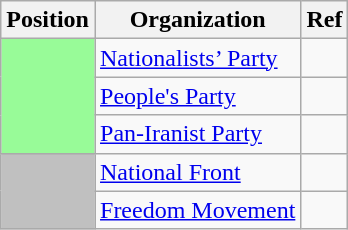<table class="wikitable">
<tr>
<th>Position</th>
<th>Organization</th>
<th>Ref</th>
</tr>
<tr>
<td style="background-color:#98FB98" rowspan="3"></td>
<td><a href='#'>Nationalists’ Party</a></td>
<td></td>
</tr>
<tr>
<td><a href='#'>People's Party</a></td>
<td></td>
</tr>
<tr>
<td><a href='#'>Pan-Iranist Party</a></td>
<td></td>
</tr>
<tr>
<td style="background-color:#C0C0C0" rowspan="2"></td>
<td><a href='#'>National Front</a></td>
<td></td>
</tr>
<tr>
<td><a href='#'>Freedom Movement</a></td>
<td></td>
</tr>
</table>
